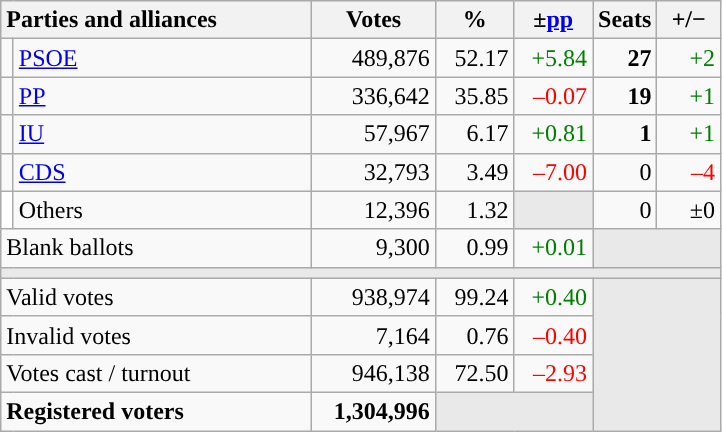<table class="wikitable" style="text-align:right;">
<tr>
<th style="text-align:left;" colspan="2" width="200">Parties and alliances</th>
<th width="75">Votes</th>
<th width="45">%</th>
<th width="45">±<a href='#'>pp</a></th>
<th width="35">Seats</th>
<th width="35">+/−</th>
</tr>
<tr>
<td width="1" style="color:inherit;background:"></td>
<td align="left"><a href='#'>PSOE</a></td>
<td>489,876</td>
<td>52.17</td>
<td style="color:green;">+5.84</td>
<td><strong>27</strong></td>
<td style="color:green;">+2</td>
</tr>
<tr>
<td style="color:inherit;background:"></td>
<td align="left"><a href='#'>PP</a></td>
<td>336,642</td>
<td>35.85</td>
<td style="color:red;">–0.07</td>
<td><strong>19</strong></td>
<td style="color:green;">+1</td>
</tr>
<tr>
<td style="color:inherit;background:"></td>
<td align="left"><a href='#'>IU</a></td>
<td>57,967</td>
<td>6.17</td>
<td style="color:green;">+0.81</td>
<td><strong>1</strong></td>
<td style="color:green;">+1</td>
</tr>
<tr>
<td style="color:inherit;background:"></td>
<td align="left"><a href='#'>CDS</a></td>
<td>32,793</td>
<td>3.49</td>
<td style="color:red;">–7.00</td>
<td>0</td>
<td style="color:red;">–4</td>
</tr>
<tr>
<td bgcolor="white"></td>
<td align="left">Others</td>
<td>12,396</td>
<td>1.32</td>
<td bgcolor="#E9E9E9"></td>
<td>0</td>
<td>±0</td>
</tr>
<tr>
<td align="left" colspan="2">Blank ballots</td>
<td>9,300</td>
<td>0.99</td>
<td style="color:green;">+0.01</td>
<td bgcolor="#E9E9E9" colspan="2"></td>
</tr>
<tr>
<td colspan="7" bgcolor="#E9E9E9"></td>
</tr>
<tr>
<td align="left" colspan="2">Valid votes</td>
<td>938,974</td>
<td>99.24</td>
<td style="color:green;">+0.40</td>
<td bgcolor="#E9E9E9" colspan="2" rowspan="4"></td>
</tr>
<tr>
<td align="left" colspan="2">Invalid votes</td>
<td>7,164</td>
<td>0.76</td>
<td style="color:red;">–0.40</td>
</tr>
<tr>
<td align="left" colspan="2">Votes cast / turnout</td>
<td>946,138</td>
<td>72.50</td>
<td style="color:red;">–2.93</td>
</tr>
<tr style="font-weight:bold;">
<td align="left" colspan="2">Registered voters</td>
<td>1,304,996</td>
<td bgcolor="#E9E9E9" colspan="2"></td>
</tr>
</table>
